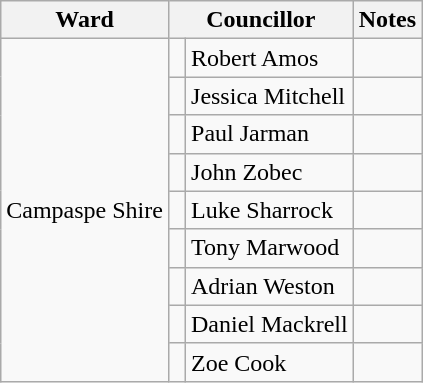<table class="wikitable">
<tr>
<th>Ward</th>
<th colspan="2">Councillor</th>
<th>Notes</th>
</tr>
<tr>
<td rowspan="9">Campaspe Shire</td>
<td> </td>
<td>Robert Amos</td>
<td></td>
</tr>
<tr>
<td> </td>
<td>Jessica Mitchell</td>
<td></td>
</tr>
<tr>
<td> </td>
<td>Paul Jarman</td>
<td></td>
</tr>
<tr>
<td> </td>
<td>John Zobec</td>
<td></td>
</tr>
<tr>
<td> </td>
<td>Luke Sharrock</td>
<td></td>
</tr>
<tr>
<td> </td>
<td>Tony Marwood</td>
<td></td>
</tr>
<tr>
<td> </td>
<td>Adrian Weston</td>
<td></td>
</tr>
<tr>
<td> </td>
<td>Daniel Mackrell</td>
<td></td>
</tr>
<tr>
<td> </td>
<td>Zoe Cook</td>
<td></td>
</tr>
</table>
